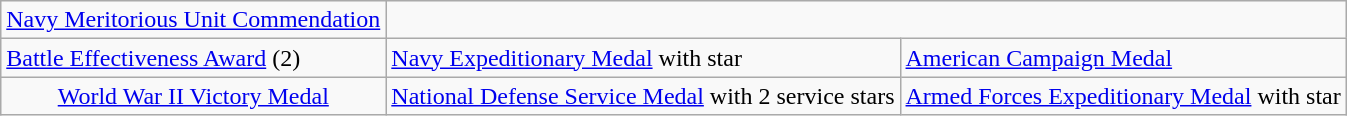<table class="wikitable">
<tr>
<td><a href='#'>Navy Meritorious Unit Commendation</a></td>
</tr>
<tr align=center)>
<td><a href='#'>Battle Effectiveness Award</a> (2)</td>
<td><a href='#'>Navy Expeditionary Medal</a> with star</td>
<td><a href='#'>American Campaign Medal</a></td>
</tr>
<tr align=center>
<td><a href='#'>World War II Victory Medal</a></td>
<td><a href='#'>National Defense Service Medal</a> with 2 service stars</td>
<td><a href='#'>Armed Forces Expeditionary Medal</a> with star</td>
</tr>
</table>
